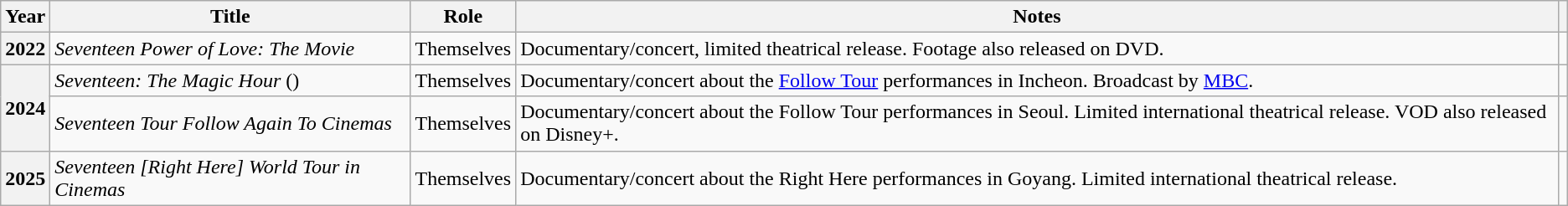<table class="wikitable plainrowheaders sortable">
<tr>
<th scope="col">Year</th>
<th scope="col">Title</th>
<th scope="col">Role</th>
<th scope="col">Notes</th>
<th scope="col" class="unsortable"></th>
</tr>
<tr>
<th scope="row">2022</th>
<td><em>Seventeen Power of Love: The Movie</em></td>
<td>Themselves</td>
<td>Documentary/concert, limited theatrical release. Footage also released on DVD.</td>
<td style="text-align:center"></td>
</tr>
<tr>
<th rowspan="2" scope="row">2024</th>
<td><em>Seventeen: The Magic Hour</em> ()</td>
<td>Themselves</td>
<td>Documentary/concert about the <a href='#'>Follow Tour</a> performances in Incheon. Broadcast by <a href='#'>MBC</a>.</td>
<td style="text-align:center"></td>
</tr>
<tr>
<td><em>Seventeen Tour Follow Again To Cinemas</em></td>
<td>Themselves</td>
<td>Documentary/concert about the Follow Tour performances in Seoul. Limited international theatrical release. VOD also released on Disney+.</td>
<td style="text-align:center"></td>
</tr>
<tr>
<th scope="row">2025</th>
<td><em>Seventeen [Right Here] World Tour in Cinemas</em></td>
<td>Themselves</td>
<td>Documentary/concert about the Right Here performances in Goyang. Limited international theatrical release.</td>
<td></td>
</tr>
</table>
